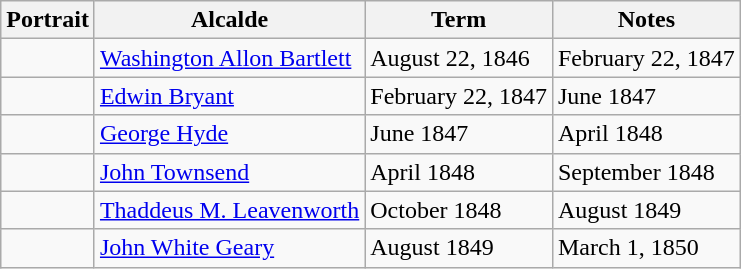<table class="wikitable">
<tr>
<th>Portrait</th>
<th>Alcalde</th>
<th>Term</th>
<th>Notes</th>
</tr>
<tr>
<td></td>
<td><a href='#'>Washington Allon Bartlett</a></td>
<td>August 22, 1846</td>
<td>February 22, 1847</td>
</tr>
<tr>
<td></td>
<td><a href='#'>Edwin Bryant</a></td>
<td>February 22, 1847</td>
<td>June 1847</td>
</tr>
<tr>
<td></td>
<td><a href='#'>George Hyde</a></td>
<td>June 1847</td>
<td>April 1848</td>
</tr>
<tr>
<td></td>
<td><a href='#'>John Townsend</a></td>
<td>April  1848</td>
<td>September 1848</td>
</tr>
<tr>
<td></td>
<td><a href='#'>Thaddeus M. Leavenworth</a></td>
<td>October 1848</td>
<td>August 1849</td>
</tr>
<tr>
<td></td>
<td><a href='#'>John White Geary</a></td>
<td>August 1849</td>
<td>March 1, 1850</td>
</tr>
</table>
